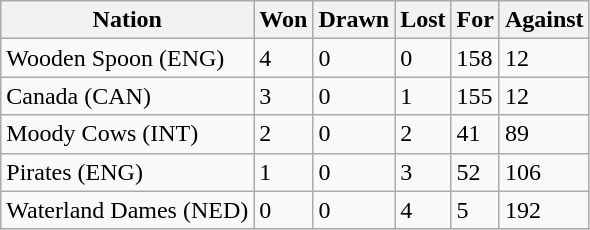<table class="wikitable">
<tr>
<th>Nation</th>
<th>Won</th>
<th>Drawn</th>
<th>Lost</th>
<th>For</th>
<th>Against</th>
</tr>
<tr>
<td>Wooden Spoon (ENG)</td>
<td>4</td>
<td>0</td>
<td>0</td>
<td>158</td>
<td>12</td>
</tr>
<tr>
<td>Canada (CAN)</td>
<td>3</td>
<td>0</td>
<td>1</td>
<td>155</td>
<td>12</td>
</tr>
<tr>
<td>Moody Cows (INT)</td>
<td>2</td>
<td>0</td>
<td>2</td>
<td>41</td>
<td>89</td>
</tr>
<tr>
<td>Pirates (ENG)</td>
<td>1</td>
<td>0</td>
<td>3</td>
<td>52</td>
<td>106</td>
</tr>
<tr>
<td>Waterland Dames (NED)</td>
<td>0</td>
<td>0</td>
<td>4</td>
<td>5</td>
<td>192</td>
</tr>
</table>
